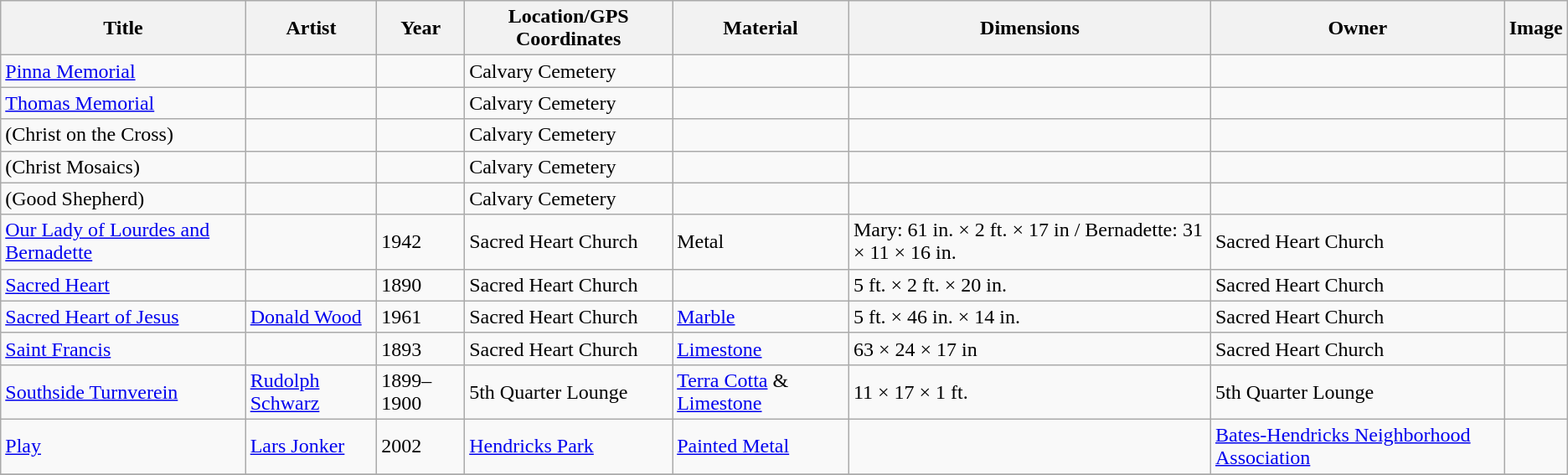<table class="wikitable sortable">
<tr>
<th>Title</th>
<th>Artist</th>
<th>Year</th>
<th>Location/GPS Coordinates</th>
<th>Material</th>
<th>Dimensions</th>
<th>Owner</th>
<th>Image</th>
</tr>
<tr>
<td><a href='#'>Pinna Memorial</a></td>
<td></td>
<td></td>
<td>Calvary Cemetery </td>
<td></td>
<td></td>
<td></td>
<td></td>
</tr>
<tr>
<td><a href='#'>Thomas Memorial</a></td>
<td></td>
<td></td>
<td>Calvary Cemetery </td>
<td></td>
<td></td>
<td></td>
<td></td>
</tr>
<tr>
<td>(Christ on the Cross)</td>
<td></td>
<td></td>
<td>Calvary Cemetery </td>
<td></td>
<td></td>
<td></td>
<td></td>
</tr>
<tr>
<td>(Christ Mosaics)</td>
<td></td>
<td></td>
<td>Calvary Cemetery </td>
<td></td>
<td></td>
<td></td>
<td></td>
</tr>
<tr>
<td>(Good Shepherd)</td>
<td></td>
<td></td>
<td>Calvary Cemetery </td>
<td></td>
<td></td>
<td></td>
<td></td>
</tr>
<tr>
<td><a href='#'>Our Lady of Lourdes and Bernadette</a></td>
<td></td>
<td>1942</td>
<td>Sacred Heart Church </td>
<td>Metal</td>
<td>Mary: 61 in. × 2 ft. × 17 in / Bernadette: 31 × 11 × 16 in.</td>
<td>Sacred Heart Church</td>
<td></td>
</tr>
<tr>
<td><a href='#'>Sacred Heart</a></td>
<td></td>
<td>1890</td>
<td>Sacred Heart Church </td>
<td></td>
<td>5 ft. × 2 ft. × 20 in.</td>
<td>Sacred Heart Church</td>
<td></td>
</tr>
<tr>
<td><a href='#'>Sacred Heart of Jesus</a></td>
<td><a href='#'>Donald Wood</a></td>
<td>1961</td>
<td>Sacred Heart Church </td>
<td><a href='#'>Marble</a></td>
<td>5 ft. × 46 in. × 14 in.</td>
<td>Sacred Heart Church</td>
<td></td>
</tr>
<tr>
<td><a href='#'>Saint Francis</a></td>
<td></td>
<td>1893</td>
<td>Sacred Heart Church </td>
<td><a href='#'>Limestone</a></td>
<td>63 × 24 × 17 in</td>
<td>Sacred Heart Church</td>
<td></td>
</tr>
<tr>
<td><a href='#'>Southside Turnverein</a></td>
<td><a href='#'>Rudolph Schwarz</a></td>
<td>1899–1900</td>
<td>5th Quarter Lounge</td>
<td><a href='#'>Terra Cotta</a> & <a href='#'>Limestone</a></td>
<td>11 × 17 × 1 ft.</td>
<td>5th Quarter Lounge</td>
<td></td>
</tr>
<tr>
<td><a href='#'>Play</a></td>
<td><a href='#'>Lars Jonker</a></td>
<td>2002</td>
<td><a href='#'>Hendricks Park</a> </td>
<td><a href='#'>Painted Metal</a></td>
<td></td>
<td><a href='#'>Bates-Hendricks Neighborhood Association</a></td>
<td></td>
</tr>
<tr>
</tr>
</table>
